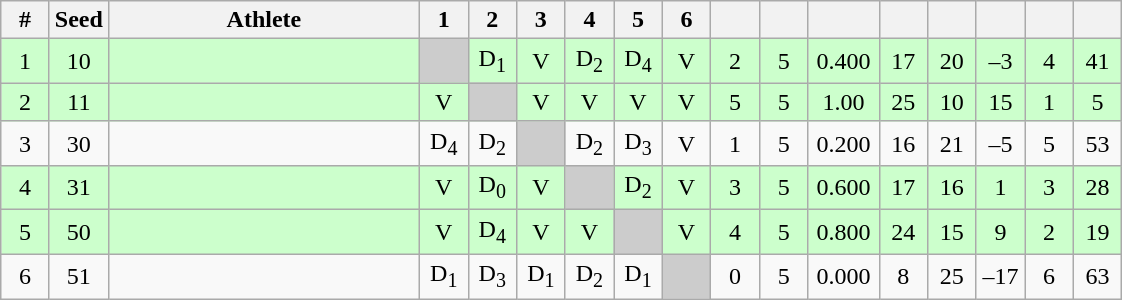<table class="wikitable" style="text-align:center">
<tr>
<th width="25">#</th>
<th width="25">Seed</th>
<th width="200">Athlete</th>
<th width="25">1</th>
<th width="25">2</th>
<th width="25">3</th>
<th width="25">4</th>
<th width="25">5</th>
<th width="25">6</th>
<th width="25"></th>
<th width="25"></th>
<th width="40"></th>
<th width="25"></th>
<th width="25"></th>
<th width="25"></th>
<th width="25"></th>
<th width="25"></th>
</tr>
<tr bgcolor="#ccffcc">
<td>1</td>
<td>10</td>
<td align=left></td>
<td bgcolor="#cccccc"></td>
<td>D<sub>1</sub></td>
<td>V</td>
<td>D<sub>2</sub></td>
<td>D<sub>4</sub></td>
<td>V</td>
<td>2</td>
<td>5</td>
<td>0.400</td>
<td>17</td>
<td>20</td>
<td>–3</td>
<td>4</td>
<td>41</td>
</tr>
<tr bgcolor="#ccffcc">
<td>2</td>
<td>11</td>
<td align=left></td>
<td>V</td>
<td bgcolor="#cccccc"></td>
<td>V</td>
<td>V</td>
<td>V</td>
<td>V</td>
<td>5</td>
<td>5</td>
<td>1.00</td>
<td>25</td>
<td>10</td>
<td>15</td>
<td>1</td>
<td>5</td>
</tr>
<tr>
<td>3</td>
<td>30</td>
<td align=left></td>
<td>D<sub>4</sub></td>
<td>D<sub>2</sub></td>
<td bgcolor="#cccccc"></td>
<td>D<sub>2</sub></td>
<td>D<sub>3</sub></td>
<td>V</td>
<td>1</td>
<td>5</td>
<td>0.200</td>
<td>16</td>
<td>21</td>
<td>–5</td>
<td>5</td>
<td>53</td>
</tr>
<tr bgcolor="#ccffcc">
<td>4</td>
<td>31</td>
<td align=left></td>
<td>V</td>
<td>D<sub>0</sub></td>
<td>V</td>
<td bgcolor="#cccccc"></td>
<td>D<sub>2</sub></td>
<td>V</td>
<td>3</td>
<td>5</td>
<td>0.600</td>
<td>17</td>
<td>16</td>
<td>1</td>
<td>3</td>
<td>28</td>
</tr>
<tr bgcolor="#ccffcc">
<td>5</td>
<td>50</td>
<td align=left></td>
<td>V</td>
<td>D<sub>4</sub></td>
<td>V</td>
<td>V</td>
<td bgcolor="#cccccc"></td>
<td>V</td>
<td>4</td>
<td>5</td>
<td>0.800</td>
<td>24</td>
<td>15</td>
<td>9</td>
<td>2</td>
<td>19</td>
</tr>
<tr>
<td>6</td>
<td>51</td>
<td align=left></td>
<td>D<sub>1</sub></td>
<td>D<sub>3</sub></td>
<td>D<sub>1</sub></td>
<td>D<sub>2</sub></td>
<td>D<sub>1</sub></td>
<td bgcolor="#cccccc"></td>
<td>0</td>
<td>5</td>
<td>0.000</td>
<td>8</td>
<td>25</td>
<td>–17</td>
<td>6</td>
<td>63</td>
</tr>
</table>
